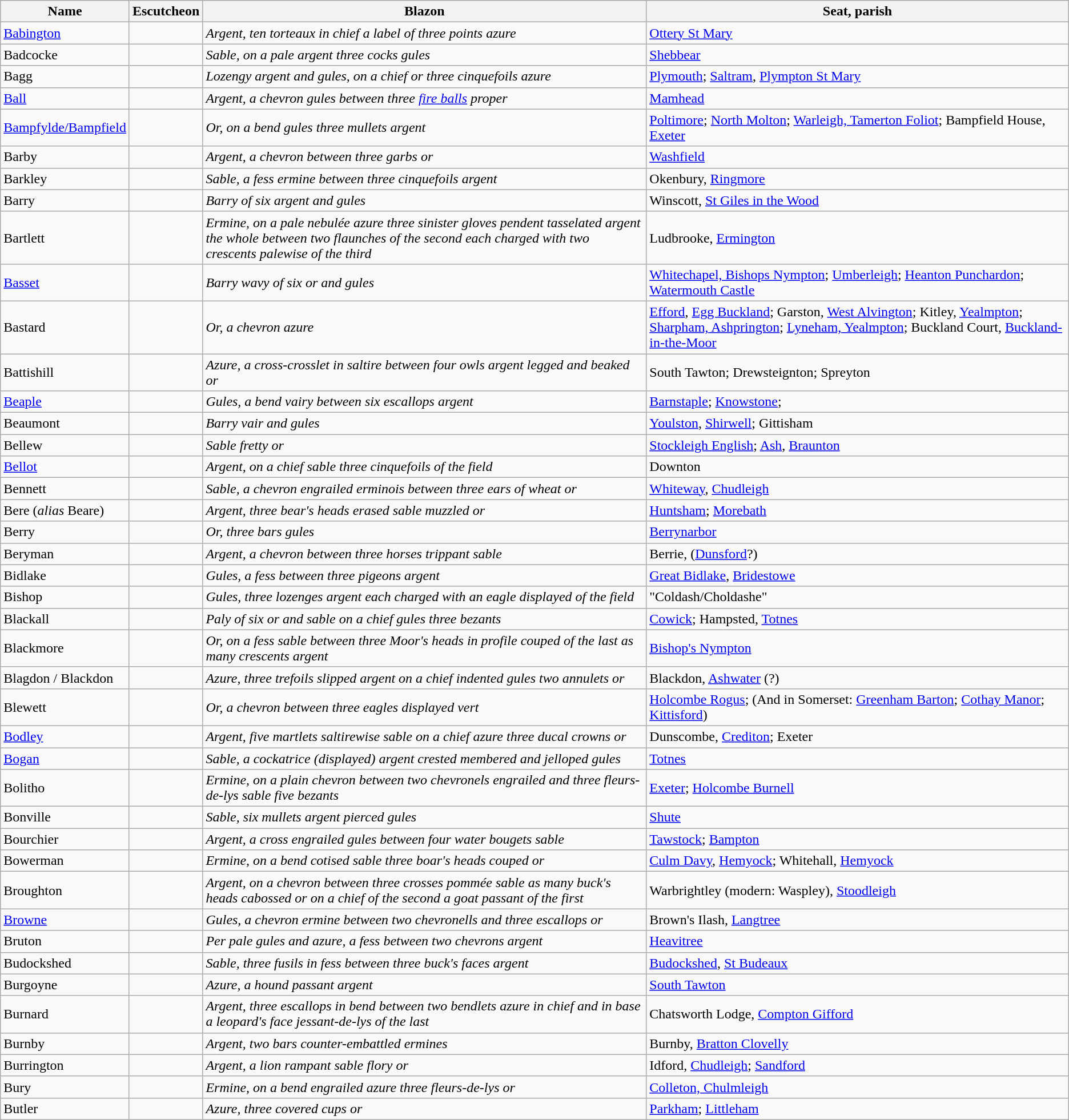<table class="wikitable">
<tr>
<th>Name</th>
<th>Escutcheon</th>
<th>Blazon</th>
<th>Seat, parish</th>
</tr>
<tr>
<td><a href='#'>Babington</a></td>
<td></td>
<td><em>Argent, ten torteaux in chief a label of three points azure</em></td>
<td><a href='#'>Ottery St Mary</a></td>
</tr>
<tr>
<td>Badcocke</td>
<td></td>
<td><em>Sable, on a pale argent three cocks gules</em></td>
<td><a href='#'>Shebbear</a></td>
</tr>
<tr>
<td>Bagg</td>
<td></td>
<td><em>Lozengy argent and gules, on a chief or three cinquefoils azure</em></td>
<td><a href='#'>Plymouth</a>; <a href='#'>Saltram</a>, <a href='#'>Plympton St Mary</a></td>
</tr>
<tr>
<td><a href='#'>Ball</a></td>
<td></td>
<td><em>Argent, a chevron gules between three <a href='#'>fire balls</a> proper</em></td>
<td><a href='#'>Mamhead</a></td>
</tr>
<tr>
<td><a href='#'>Bampfylde/Bampfield</a></td>
<td></td>
<td><em>Or, on a bend gules three mullets argent</em></td>
<td><a href='#'>Poltimore</a>; <a href='#'>North Molton</a>; <a href='#'>Warleigh, Tamerton Foliot</a>; Bampfield House, <a href='#'>Exeter</a></td>
</tr>
<tr>
<td>Barby</td>
<td></td>
<td><em> Argent, a chevron between three garbs or</em></td>
<td><a href='#'>Washfield</a></td>
</tr>
<tr>
<td>Barkley</td>
<td></td>
<td><em>Sable, a fess ermine between three cinquefoils argent</em></td>
<td>Okenbury, <a href='#'>Ringmore</a></td>
</tr>
<tr>
<td>Barry</td>
<td></td>
<td><em>Barry of six argent and gules</em></td>
<td>Winscott, <a href='#'>St Giles in the Wood</a></td>
</tr>
<tr>
<td>Bartlett</td>
<td></td>
<td><em>Ermine, on a pale nebulée azure three sinister gloves pendent tasselated argent the whole between two flaunches of the second each charged with two crescents palewise of the third</em></td>
<td>Ludbrooke, <a href='#'>Ermington</a></td>
</tr>
<tr>
<td><a href='#'>Basset</a></td>
<td></td>
<td><em>Barry wavy of six or and gules</em></td>
<td><a href='#'>Whitechapel, Bishops Nympton</a>; <a href='#'>Umberleigh</a>; <a href='#'>Heanton Punchardon</a>; <a href='#'>Watermouth Castle</a></td>
</tr>
<tr>
<td>Bastard</td>
<td></td>
<td><em>Or, a chevron azure</em></td>
<td><a href='#'>Efford</a>, <a href='#'>Egg Buckland</a>; Garston, <a href='#'>West Alvington</a>; Kitley, <a href='#'>Yealmpton</a>; <a href='#'>Sharpham, Ashprington</a>; <a href='#'>Lyneham, Yealmpton</a>; Buckland Court, <a href='#'>Buckland-in-the-Moor</a></td>
</tr>
<tr>
<td>Battishill</td>
<td></td>
<td><em>Azure, a cross-crosslet in saltire between four owls argent legged and beaked or</em></td>
<td>South Tawton; Drewsteignton; Spreyton</td>
</tr>
<tr>
<td><a href='#'>Beaple</a></td>
<td></td>
<td><em>Gules, a bend vairy between six escallops argent</em></td>
<td><a href='#'>Barnstaple</a>; <a href='#'>Knowstone</a>;</td>
</tr>
<tr>
<td>Beaumont</td>
<td></td>
<td><em>Barry vair and gules</em></td>
<td><a href='#'>Youlston</a>, <a href='#'>Shirwell</a>; Gittisham</td>
</tr>
<tr>
<td>Bellew</td>
<td></td>
<td><em>Sable fretty or</em></td>
<td><a href='#'>Stockleigh English</a>; <a href='#'>Ash</a>, <a href='#'>Braunton</a></td>
</tr>
<tr>
<td><a href='#'>Bellot</a></td>
<td></td>
<td><em>Argent, on a chief sable three cinquefoils of the field</em></td>
<td>Downton</td>
</tr>
<tr>
<td>Bennett</td>
<td></td>
<td><em>Sable, a chevron engrailed erminois between three ears of wheat or</em></td>
<td><a href='#'>Whiteway</a>, <a href='#'>Chudleigh</a></td>
</tr>
<tr>
<td>Bere (<em>alias</em> Beare)</td>
<td></td>
<td><em>Argent, three bear's heads erased sable muzzled or</em></td>
<td><a href='#'>Huntsham</a>; <a href='#'>Morebath</a></td>
</tr>
<tr>
<td>Berry</td>
<td></td>
<td><em>Or, three bars gules</em></td>
<td><a href='#'>Berrynarbor</a></td>
</tr>
<tr>
<td>Beryman</td>
<td></td>
<td><em>Argent, a chevron between three horses trippant sable</em></td>
<td>Berrie, (<a href='#'>Dunsford</a>?)</td>
</tr>
<tr>
<td>Bidlake</td>
<td></td>
<td><em>Gules, a fess between three pigeons argent</em></td>
<td><a href='#'>Great Bidlake</a>, <a href='#'>Bridestowe</a></td>
</tr>
<tr>
<td>Bishop</td>
<td></td>
<td><em>Gules, three lozenges argent each charged with an eagle displayed of the field</em></td>
<td>"Coldash/Choldashe"</td>
</tr>
<tr>
<td>Blackall</td>
<td></td>
<td><em>Paly of six or and sable on a chief gules three bezants</em></td>
<td><a href='#'>Cowick</a>; Hampsted, <a href='#'>Totnes</a></td>
</tr>
<tr>
<td>Blackmore</td>
<td></td>
<td><em>Or, on a fess sable between three Moor's heads in profile couped of the last as many crescents argent</em></td>
<td><a href='#'>Bishop's Nympton</a></td>
</tr>
<tr>
<td>Blagdon / Blackdon</td>
<td></td>
<td><em>Azure, three trefoils slipped argent on a chief indented gules two annulets or</em></td>
<td>Blackdon, <a href='#'>Ashwater</a> (?)</td>
</tr>
<tr>
<td>Blewett</td>
<td></td>
<td><em>Or, a chevron between three eagles displayed vert</em></td>
<td><a href='#'>Holcombe Rogus</a>; (And in Somerset: <a href='#'>Greenham Barton</a>; <a href='#'>Cothay Manor</a>; <a href='#'>Kittisford</a>)</td>
</tr>
<tr>
<td><a href='#'>Bodley</a></td>
<td></td>
<td><em>Argent, five martlets saltirewise sable on a chief azure three ducal crowns or</em></td>
<td>Dunscombe, <a href='#'>Crediton</a>; Exeter</td>
</tr>
<tr>
<td><a href='#'>Bogan</a></td>
<td></td>
<td><em>Sable, a cockatrice (displayed) argent crested membered and jelloped gules</em></td>
<td><a href='#'>Totnes</a></td>
</tr>
<tr>
<td>Bolitho</td>
<td></td>
<td><em>Ermine, on a plain chevron between two chevronels engrailed and three fleurs-de-lys sable five bezants</em></td>
<td><a href='#'>Exeter</a>; <a href='#'>Holcombe Burnell</a></td>
</tr>
<tr>
<td>Bonville</td>
<td></td>
<td><em>Sable, six mullets argent pierced gules</em></td>
<td><a href='#'>Shute</a></td>
</tr>
<tr>
<td>Bourchier</td>
<td></td>
<td><em>Argent, a cross engrailed gules between four water bougets sable</em></td>
<td><a href='#'>Tawstock</a>; <a href='#'>Bampton</a></td>
</tr>
<tr>
<td>Bowerman</td>
<td></td>
<td><em>Ermine, on a bend cotised sable three boar's heads couped or</em></td>
<td><a href='#'>Culm Davy</a>, <a href='#'>Hemyock</a>; Whitehall, <a href='#'>Hemyock</a></td>
</tr>
<tr>
<td>Broughton</td>
<td></td>
<td><em>Argent, on a chevron between three crosses pommée sable as many buck's heads cabossed or on a chief of the second a goat passant of the first</em></td>
<td>Warbrightley (modern: Waspley), <a href='#'>Stoodleigh</a></td>
</tr>
<tr>
<td><a href='#'>Browne</a></td>
<td></td>
<td><em>Gules, a chevron ermine between two chevronells and three escallops or</em></td>
<td>Brown's Ilash, <a href='#'>Langtree</a></td>
</tr>
<tr>
<td>Bruton</td>
<td></td>
<td><em>Per pale gules and azure, a fess between two chevrons argent</em></td>
<td><a href='#'>Heavitree</a></td>
</tr>
<tr>
<td>Budockshed</td>
<td></td>
<td><em>Sable, three fusils in fess between three buck's faces argent</em></td>
<td><a href='#'>Budockshed</a>, <a href='#'>St Budeaux</a></td>
</tr>
<tr>
<td>Burgoyne</td>
<td></td>
<td><em>Azure, a hound passant argent</em></td>
<td><a href='#'>South Tawton</a></td>
</tr>
<tr>
<td>Burnard</td>
<td></td>
<td><em>Argent, three escallops in bend between two bendlets azure in chief and in base a leopard's face jessant-de-lys of the last</em></td>
<td>Chatsworth Lodge, <a href='#'>Compton Gifford</a></td>
</tr>
<tr>
<td>Burnby</td>
<td></td>
<td><em>Argent, two bars counter-embattled ermines</em></td>
<td>Burnby, <a href='#'>Bratton Clovelly</a></td>
</tr>
<tr>
<td>Burrington</td>
<td></td>
<td><em>Argent, a lion rampant sable flory or</em></td>
<td>Idford, <a href='#'>Chudleigh</a>; <a href='#'>Sandford</a></td>
</tr>
<tr>
<td>Bury</td>
<td></td>
<td><em>Ermine, on a bend engrailed azure three fleurs-de-lys or</em></td>
<td><a href='#'>Colleton, Chulmleigh</a></td>
</tr>
<tr>
<td>Butler</td>
<td></td>
<td><em>Azure, three covered cups or</em></td>
<td><a href='#'>Parkham</a>; <a href='#'>Littleham</a></td>
</tr>
</table>
